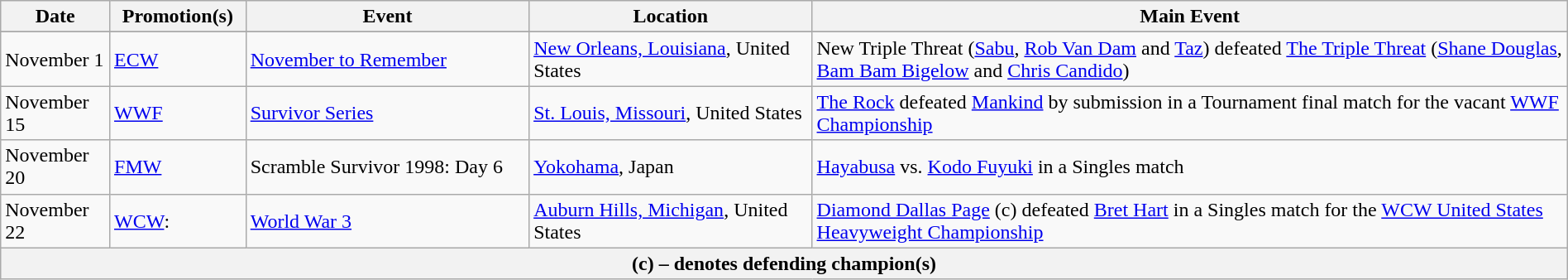<table class="wikitable" style="width:100%;">
<tr>
<th width="5%">Date</th>
<th width="5%">Promotion(s)</th>
<th style="width:15%;">Event</th>
<th style="width:15%;">Location</th>
<th style="width:40%;">Main Event</th>
</tr>
<tr style="width:20%;" |Notes>
</tr>
<tr>
<td>November 1</td>
<td><a href='#'>ECW</a></td>
<td><a href='#'>November to Remember</a></td>
<td><a href='#'>New Orleans, Louisiana</a>, United States</td>
<td>New Triple Threat (<a href='#'>Sabu</a>, <a href='#'>Rob Van Dam</a> and <a href='#'>Taz</a>) defeated <a href='#'>The Triple Threat</a> (<a href='#'>Shane Douglas</a>, <a href='#'>Bam Bam Bigelow</a> and <a href='#'>Chris Candido</a>)</td>
</tr>
<tr>
<td>November 15</td>
<td><a href='#'>WWF</a></td>
<td><a href='#'>Survivor Series</a></td>
<td><a href='#'>St. Louis, Missouri</a>, United States</td>
<td><a href='#'>The Rock</a> defeated <a href='#'>Mankind</a> by submission in a Tournament final match for the vacant <a href='#'>WWF Championship</a></td>
</tr>
<tr>
<td>November 20</td>
<td><a href='#'>FMW</a></td>
<td>Scramble Survivor 1998: Day 6</td>
<td><a href='#'>Yokohama</a>, Japan</td>
<td><a href='#'>Hayabusa</a> vs. <a href='#'>Kodo Fuyuki</a> in a Singles match</td>
</tr>
<tr>
<td>November 22</td>
<td><a href='#'>WCW</a>:<br></td>
<td><a href='#'>World War 3</a></td>
<td><a href='#'>Auburn Hills, Michigan</a>, United States</td>
<td><a href='#'>Diamond Dallas Page</a> (c) defeated <a href='#'>Bret Hart</a> in a Singles match for the <a href='#'>WCW United States Heavyweight Championship</a></td>
</tr>
<tr>
<th colspan="6">(c) – denotes defending champion(s)</th>
</tr>
</table>
